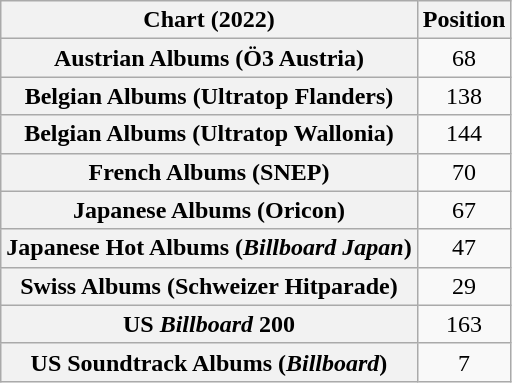<table class="wikitable sortable plainrowheaders" style="text-align:center">
<tr>
<th scope="col">Chart (2022)</th>
<th scope="col">Position</th>
</tr>
<tr>
<th scope="row">Austrian Albums (Ö3 Austria)</th>
<td>68</td>
</tr>
<tr>
<th scope="row">Belgian Albums (Ultratop Flanders)</th>
<td>138</td>
</tr>
<tr>
<th scope="row">Belgian Albums (Ultratop Wallonia)</th>
<td>144</td>
</tr>
<tr>
<th scope="row">French Albums (SNEP)</th>
<td>70</td>
</tr>
<tr>
<th scope="row">Japanese Albums (Oricon)</th>
<td>67</td>
</tr>
<tr>
<th scope="row">Japanese Hot Albums (<em>Billboard Japan</em>)</th>
<td>47</td>
</tr>
<tr>
<th scope="row">Swiss Albums (Schweizer Hitparade)</th>
<td>29</td>
</tr>
<tr>
<th scope="row">US <em>Billboard</em> 200</th>
<td>163</td>
</tr>
<tr>
<th scope="row">US Soundtrack Albums (<em>Billboard</em>)</th>
<td>7</td>
</tr>
</table>
